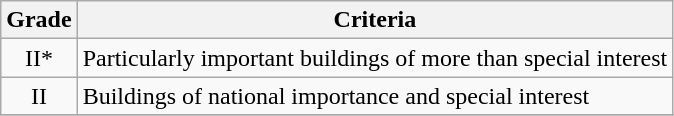<table class="wikitable" border="1">
<tr>
<th>Grade</th>
<th>Criteria</th>
</tr>
<tr>
<td align="center" >II*</td>
<td>Particularly important buildings of more than special interest</td>
</tr>
<tr>
<td align="center" >II</td>
<td>Buildings of national importance and special interest</td>
</tr>
<tr>
</tr>
</table>
